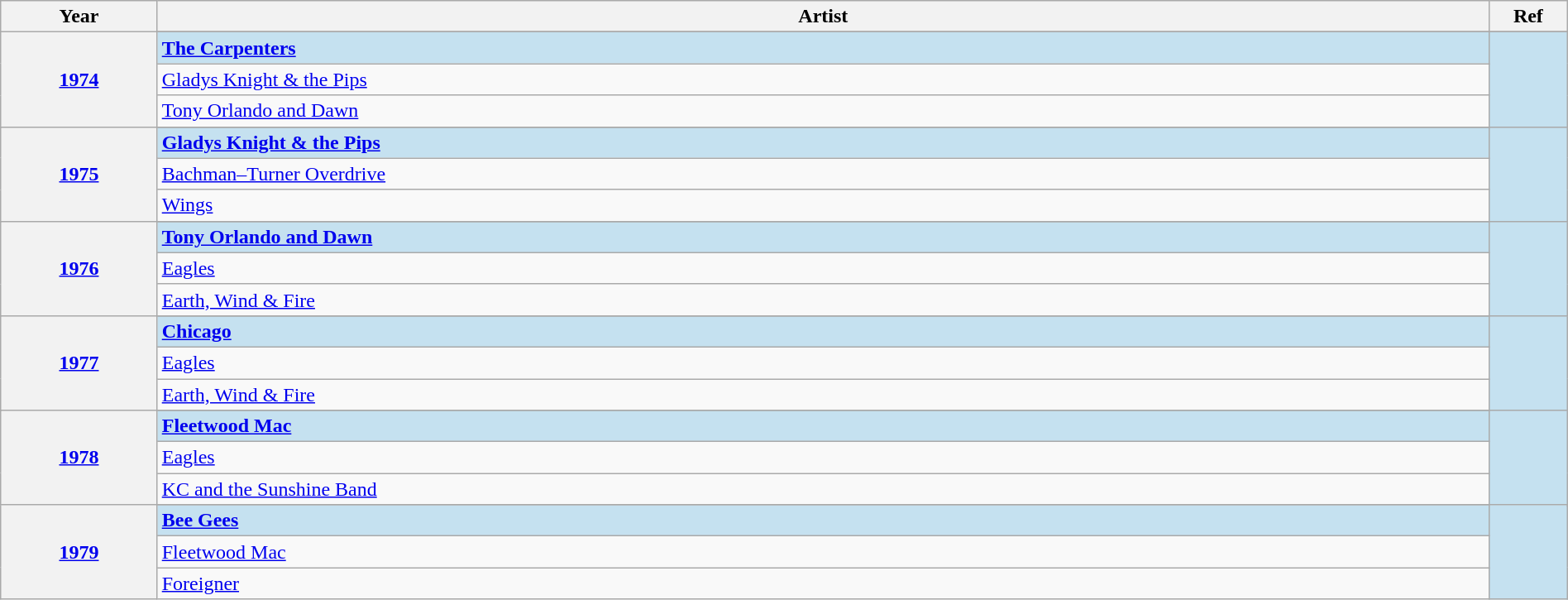<table class="wikitable" width="100%">
<tr>
<th width="10%">Year</th>
<th width="85%">Artist</th>
<th width="5%">Ref</th>
</tr>
<tr>
<th rowspan="4" align="center"><a href='#'>1974<br></a></th>
</tr>
<tr style="background:#c5e1f0">
<td><strong><a href='#'>The Carpenters</a></strong></td>
<td rowspan="4" align="center"></td>
</tr>
<tr>
<td><a href='#'>Gladys Knight & the Pips</a></td>
</tr>
<tr>
<td><a href='#'>Tony Orlando and Dawn</a></td>
</tr>
<tr>
<th rowspan="4" align="center"><a href='#'>1975<br></a></th>
</tr>
<tr style="background:#c5e1f0">
<td><strong><a href='#'>Gladys Knight & the Pips</a></strong></td>
<td rowspan="4" align="center"></td>
</tr>
<tr>
<td><a href='#'>Bachman–Turner Overdrive</a></td>
</tr>
<tr>
<td><a href='#'>Wings</a></td>
</tr>
<tr>
<th rowspan="4" align="center"><a href='#'>1976<br></a></th>
</tr>
<tr style="background:#c5e1f0">
<td><strong><a href='#'>Tony Orlando and Dawn</a></strong></td>
<td rowspan="4" align="center"></td>
</tr>
<tr>
<td><a href='#'>Eagles</a></td>
</tr>
<tr>
<td><a href='#'>Earth, Wind & Fire</a></td>
</tr>
<tr>
<th rowspan="4" align="center"><a href='#'>1977<br></a></th>
</tr>
<tr style="background:#c5e1f0">
<td><strong><a href='#'>Chicago</a></strong></td>
<td rowspan="4" align="center"></td>
</tr>
<tr>
<td><a href='#'>Eagles</a></td>
</tr>
<tr>
<td><a href='#'>Earth, Wind & Fire</a></td>
</tr>
<tr>
<th rowspan="4" align="center"><a href='#'>1978<br></a></th>
</tr>
<tr style="background:#c5e1f0">
<td><strong><a href='#'>Fleetwood Mac</a></strong></td>
<td rowspan="4" align="center"></td>
</tr>
<tr>
<td><a href='#'>Eagles</a></td>
</tr>
<tr>
<td><a href='#'>KC and the Sunshine Band</a></td>
</tr>
<tr>
<th rowspan="4" align="center"><a href='#'>1979<br></a></th>
</tr>
<tr style="background:#c5e1f0">
<td><strong><a href='#'>Bee Gees</a></strong></td>
<td rowspan="4" align="center"></td>
</tr>
<tr>
<td><a href='#'>Fleetwood Mac</a></td>
</tr>
<tr>
<td><a href='#'>Foreigner</a></td>
</tr>
</table>
